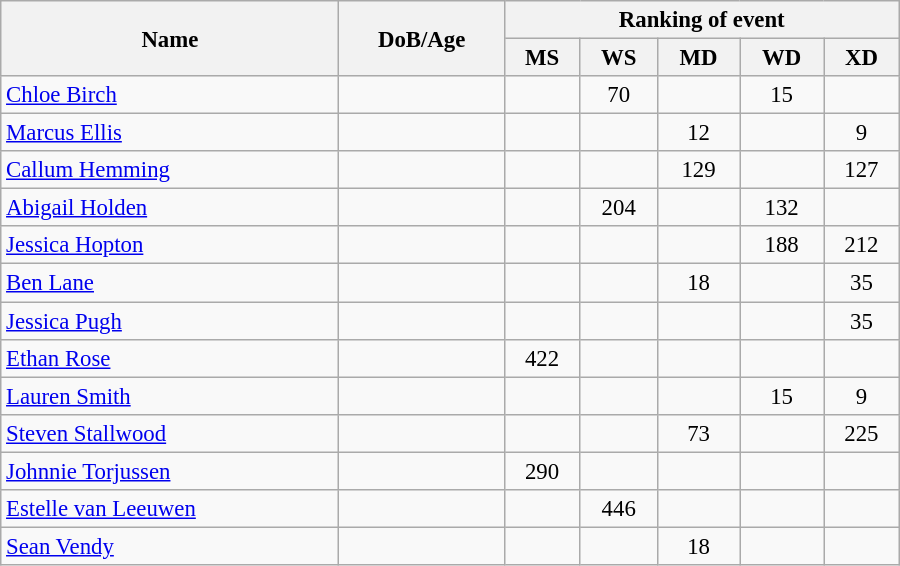<table class="wikitable"  style="width:600px; font-size:95%; text-align:center">
<tr>
<th align="left" rowspan="2">Name</th>
<th align="left" rowspan="2">DoB/Age</th>
<th align="center" colspan="5">Ranking of event</th>
</tr>
<tr>
<th align="left">MS</th>
<th align="left">WS</th>
<th align="left">MD</th>
<th align="left">WD</th>
<th align="left">XD</th>
</tr>
<tr>
<td align="left"><a href='#'>Chloe Birch</a></td>
<td align="left"></td>
<td></td>
<td>70</td>
<td></td>
<td>15</td>
<td></td>
</tr>
<tr>
<td align="left"><a href='#'>Marcus Ellis</a></td>
<td align="left"></td>
<td></td>
<td></td>
<td>12</td>
<td></td>
<td>9</td>
</tr>
<tr>
<td align="left"><a href='#'>Callum Hemming</a></td>
<td align="left"></td>
<td></td>
<td></td>
<td>129</td>
<td></td>
<td>127</td>
</tr>
<tr>
<td align="left"><a href='#'>Abigail Holden</a></td>
<td align="left"></td>
<td></td>
<td>204</td>
<td></td>
<td>132</td>
<td></td>
</tr>
<tr>
<td align="left"><a href='#'>Jessica Hopton</a></td>
<td align="left"></td>
<td></td>
<td></td>
<td></td>
<td>188</td>
<td>212</td>
</tr>
<tr>
<td align="left"><a href='#'>Ben Lane</a></td>
<td align="left"></td>
<td></td>
<td></td>
<td>18</td>
<td></td>
<td>35</td>
</tr>
<tr>
<td align="left"><a href='#'>Jessica Pugh</a></td>
<td align="left"></td>
<td></td>
<td></td>
<td></td>
<td></td>
<td>35</td>
</tr>
<tr>
<td align="left"><a href='#'>Ethan Rose</a></td>
<td align="left"></td>
<td>422</td>
<td></td>
<td></td>
<td></td>
<td></td>
</tr>
<tr>
<td align="left"><a href='#'>Lauren Smith</a></td>
<td align="left"></td>
<td></td>
<td></td>
<td></td>
<td>15</td>
<td>9</td>
</tr>
<tr>
<td align="left"><a href='#'>Steven Stallwood</a></td>
<td align="left"></td>
<td></td>
<td></td>
<td>73</td>
<td></td>
<td>225</td>
</tr>
<tr>
<td align="left"><a href='#'>Johnnie Torjussen</a></td>
<td align="left"></td>
<td>290</td>
<td></td>
<td></td>
<td></td>
<td></td>
</tr>
<tr>
<td align="left"><a href='#'>Estelle van Leeuwen</a></td>
<td align="left"></td>
<td></td>
<td>446</td>
<td></td>
<td></td>
<td></td>
</tr>
<tr>
<td align="left"><a href='#'>Sean Vendy</a></td>
<td align="left"></td>
<td></td>
<td></td>
<td>18</td>
<td></td>
<td></td>
</tr>
</table>
